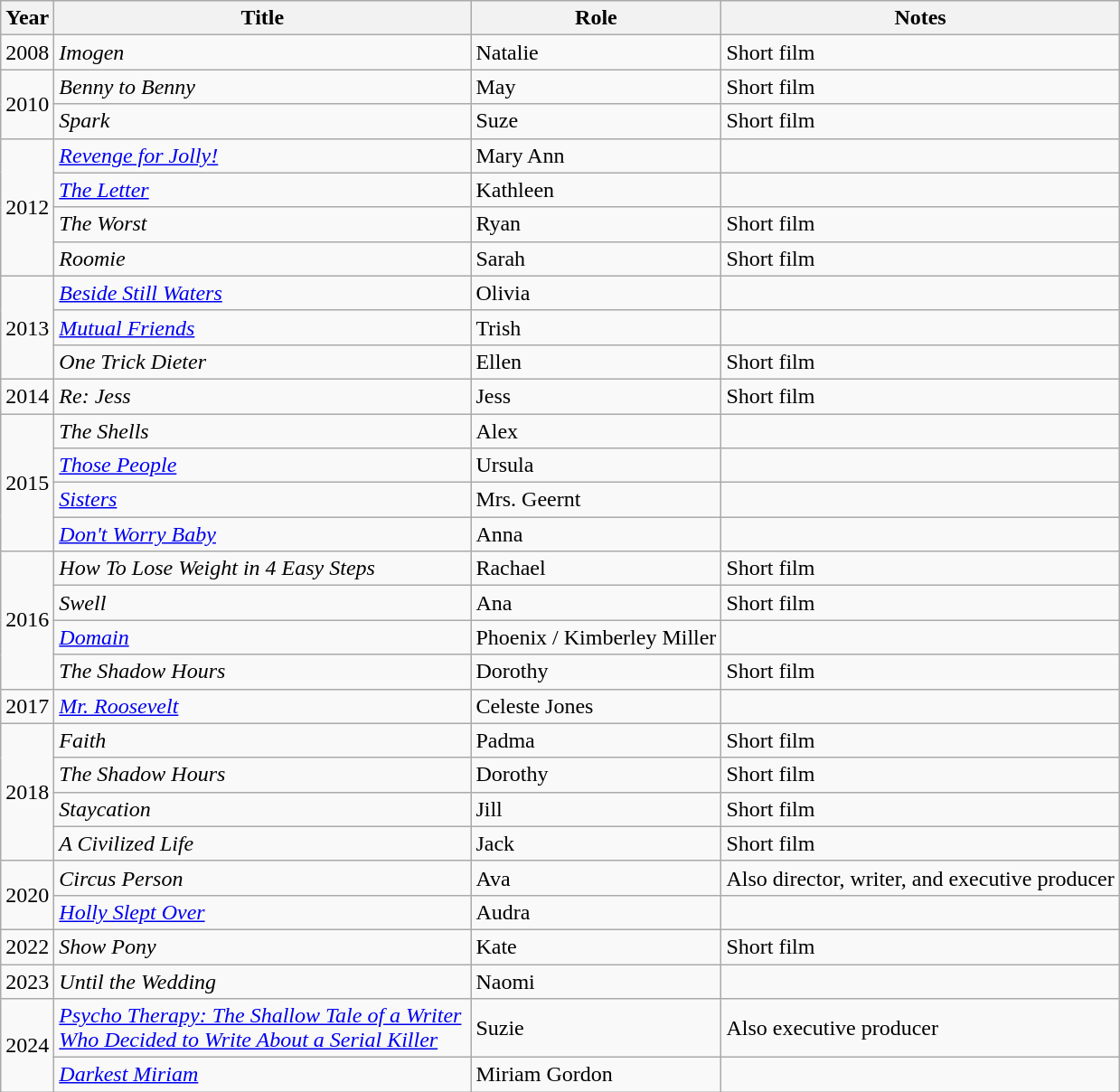<table class="wikitable">
<tr>
<th>Year</th>
<th scope="col" width="300px">Title</th>
<th>Role</th>
<th class="unsortable">Notes</th>
</tr>
<tr>
<td>2008</td>
<td><em>Imogen</em></td>
<td>Natalie</td>
<td>Short film</td>
</tr>
<tr>
<td rowspan="2">2010</td>
<td><em>Benny to Benny</em></td>
<td>May</td>
<td>Short film</td>
</tr>
<tr>
<td><em>Spark</em></td>
<td>Suze</td>
<td>Short film</td>
</tr>
<tr>
<td rowspan="4">2012</td>
<td><em><a href='#'>Revenge for Jolly!</a></em></td>
<td>Mary Ann</td>
<td></td>
</tr>
<tr>
<td><em><a href='#'>The Letter</a></em></td>
<td>Kathleen</td>
<td></td>
</tr>
<tr>
<td><em>The Worst</em></td>
<td>Ryan</td>
<td>Short film</td>
</tr>
<tr>
<td><em>Roomie</em></td>
<td>Sarah</td>
<td>Short film</td>
</tr>
<tr>
<td rowspan="3">2013</td>
<td><em><a href='#'>Beside Still Waters</a></em></td>
<td>Olivia</td>
<td></td>
</tr>
<tr>
<td><em><a href='#'>Mutual Friends</a></em></td>
<td>Trish</td>
<td></td>
</tr>
<tr>
<td><em>One Trick Dieter</em></td>
<td>Ellen</td>
<td>Short film</td>
</tr>
<tr>
<td>2014</td>
<td><em>Re: Jess</em></td>
<td>Jess</td>
<td>Short film</td>
</tr>
<tr>
<td rowspan="4">2015</td>
<td><em>The Shells</em></td>
<td>Alex</td>
<td></td>
</tr>
<tr>
<td><em><a href='#'>Those People</a></em></td>
<td>Ursula</td>
<td></td>
</tr>
<tr>
<td><em><a href='#'>Sisters</a></em></td>
<td>Mrs. Geernt</td>
<td></td>
</tr>
<tr>
<td><em><a href='#'>Don't Worry Baby</a></em></td>
<td>Anna</td>
<td></td>
</tr>
<tr>
<td rowspan="4">2016</td>
<td><em>How To Lose Weight in 4 Easy Steps</em></td>
<td>Rachael</td>
<td>Short film</td>
</tr>
<tr>
<td><em>Swell</em></td>
<td>Ana</td>
<td>Short film</td>
</tr>
<tr>
<td><em><a href='#'>Domain</a></em></td>
<td>Phoenix / Kimberley Miller</td>
<td></td>
</tr>
<tr>
<td><em>The Shadow Hours</em></td>
<td>Dorothy</td>
<td>Short film</td>
</tr>
<tr>
<td>2017</td>
<td><em><a href='#'>Mr. Roosevelt</a></em></td>
<td>Celeste Jones</td>
<td></td>
</tr>
<tr>
<td rowspan="4">2018</td>
<td><em>Faith</em></td>
<td>Padma</td>
<td>Short film</td>
</tr>
<tr>
<td><em>The Shadow Hours</em></td>
<td>Dorothy</td>
<td>Short film</td>
</tr>
<tr>
<td><em>Staycation</em></td>
<td>Jill</td>
<td>Short film</td>
</tr>
<tr>
<td><em>A Civilized Life</em></td>
<td>Jack</td>
<td>Short film</td>
</tr>
<tr>
<td rowspan="2">2020</td>
<td><em>Circus Person</em></td>
<td>Ava</td>
<td>Also director, writer, and executive producer</td>
</tr>
<tr>
<td><em><a href='#'>Holly Slept Over</a></em></td>
<td>Audra</td>
<td></td>
</tr>
<tr>
<td>2022</td>
<td><em>Show Pony</em></td>
<td>Kate</td>
<td>Short film</td>
</tr>
<tr>
<td>2023</td>
<td><em>Until the Wedding</em></td>
<td>Naomi</td>
<td></td>
</tr>
<tr>
<td rowspan="2">2024</td>
<td><em><a href='#'>Psycho Therapy: The Shallow Tale of a Writer Who Decided to Write About a Serial Killer</a></em></td>
<td>Suzie</td>
<td>Also executive producer</td>
</tr>
<tr>
<td><em><a href='#'>Darkest Miriam</a></em></td>
<td>Miriam Gordon</td>
<td></td>
</tr>
</table>
